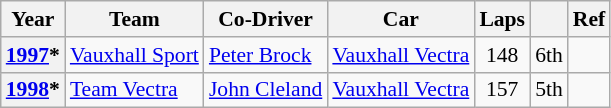<table class="wikitable" style="text-align:center; font-size:90%">
<tr>
<th>Year</th>
<th>Team</th>
<th>Co-Driver</th>
<th>Car</th>
<th>Laps</th>
<th></th>
<th>Ref</th>
</tr>
<tr>
<th><a href='#'>1997</a>*</th>
<td align="left" nowrap> <a href='#'>Vauxhall Sport</a></td>
<td align="left" nowrap> <a href='#'>Peter Brock</a></td>
<td align="left" nowrap><a href='#'>Vauxhall Vectra</a></td>
<td>148</td>
<td>6th</td>
<td></td>
</tr>
<tr>
<th><a href='#'>1998</a>*</th>
<td align="left" nowrap> <a href='#'>Team Vectra</a></td>
<td align="left" nowrap> <a href='#'>John Cleland</a></td>
<td align="left" nowrap><a href='#'>Vauxhall Vectra</a></td>
<td>157</td>
<td>5th</td>
<td></td>
</tr>
</table>
